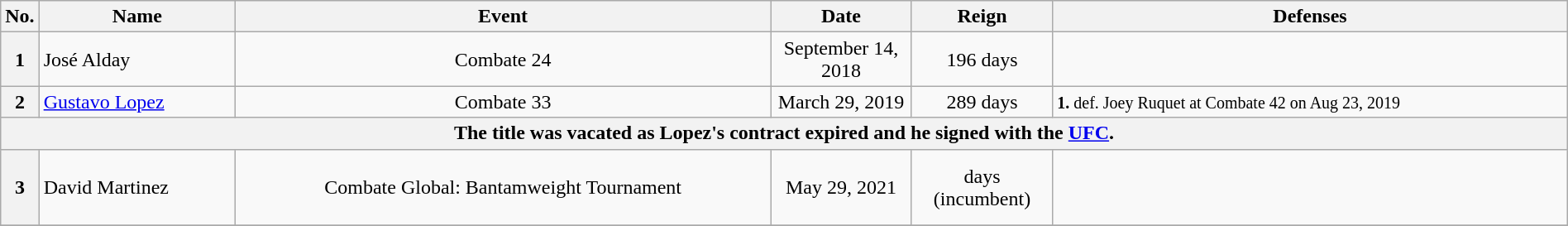<table class="wikitable" width=100%>
<tr>
<th style="width:2%;">No.</th>
<th>Name</th>
<th>Event</th>
<th style="width:9%;">Date</th>
<th style="width:9%;">Reign</th>
<th>Defenses</th>
</tr>
<tr>
<th>1</th>
<td align=left> José Alday <br></td>
<td align=center>Combate 24 <br></td>
<td align=center>September 14, 2018</td>
<td align=center>196 days</td>
<td align=left></td>
</tr>
<tr>
<th>2</th>
<td align=left> <a href='#'>Gustavo Lopez</a></td>
<td align=center>Combate 33 <br></td>
<td align=center>March 29, 2019</td>
<td align=center>289 days</td>
<td><small><strong>1.</strong> def. Joey Ruquet at Combate 42 on Aug 23, 2019</small></td>
</tr>
<tr>
<th align="center" colspan="6">The title was vacated as Lopez's contract expired and he signed with the <a href='#'>UFC</a>.</th>
</tr>
<tr>
<th>3</th>
<td align=left> David Martinez<br></td>
<td align=center>Combate Global: Bantamweight Tournament <br></td>
<td align=center>May 29, 2021</td>
<td align=center> days<br>(incumbent)</td>
<td><br><br>
<br>
</td>
</tr>
<tr>
</tr>
</table>
